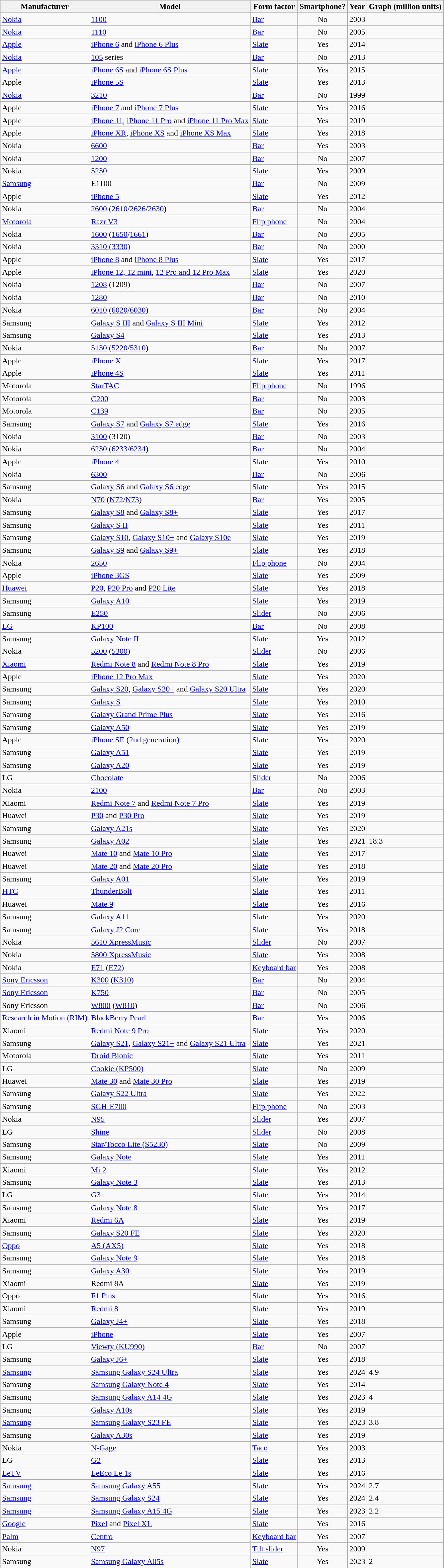<table class="wikitable sortable">
<tr>
<th>Manufacturer</th>
<th>Model</th>
<th>Form factor</th>
<th>Smartphone?</th>
<th>Year</th>
<th data-sort-type="number" colspan="2">Graph (million units)</th>
</tr>
<tr>
<td><a href='#'>Nokia</a></td>
<td><a href='#'>1100</a></td>
<td><a href='#'>Bar</a></td>
<td style="text-align:center">No</td>
<td>2003</td>
<td></td>
</tr>
<tr>
<td><a href='#'>Nokia</a></td>
<td><a href='#'>1110</a></td>
<td><a href='#'>Bar</a></td>
<td style="text-align:center">No</td>
<td>2005</td>
<td></td>
</tr>
<tr>
<td><a href='#'>Apple</a></td>
<td><a href='#'>iPhone 6</a> and <a href='#'>iPhone 6 Plus</a></td>
<td><a href='#'>Slate</a></td>
<td style="text-align:center">Yes</td>
<td>2014</td>
<td></td>
</tr>
<tr>
<td><a href='#'>Nokia</a></td>
<td><a href='#'>105</a> series</td>
<td><a href='#'>Bar</a></td>
<td style="text-align:center">No</td>
<td>2013</td>
<td></td>
</tr>
<tr>
<td><a href='#'>Apple</a></td>
<td><a href='#'>iPhone 6S</a> and <a href='#'>iPhone 6S Plus</a></td>
<td><a href='#'>Slate</a></td>
<td style="text-align:center">Yes</td>
<td>2015</td>
<td></td>
</tr>
<tr>
<td>Apple</td>
<td><a href='#'>iPhone 5S</a></td>
<td><a href='#'>Slate</a></td>
<td style="text-align:center">Yes</td>
<td>2013</td>
<td></td>
</tr>
<tr>
<td><a href='#'>Nokia</a></td>
<td><a href='#'>3210</a></td>
<td><a href='#'>Bar</a></td>
<td style="text-align:center">No</td>
<td>1999</td>
<td></td>
</tr>
<tr>
<td>Apple</td>
<td><a href='#'>iPhone 7</a> and <a href='#'>iPhone 7 Plus</a></td>
<td><a href='#'>Slate</a></td>
<td style="text-align:center">Yes</td>
<td>2016</td>
<td></td>
</tr>
<tr>
<td>Apple</td>
<td><a href='#'>iPhone 11</a>, <a href='#'>iPhone 11 Pro</a> and <a href='#'>iPhone 11 Pro Max</a></td>
<td><a href='#'>Slate</a></td>
<td style="text-align:center">Yes</td>
<td>2019</td>
<td></td>
</tr>
<tr>
<td>Apple</td>
<td><a href='#'>iPhone XR</a>, <a href='#'>iPhone XS</a> and <a href='#'>iPhone XS Max</a></td>
<td><a href='#'>Slate</a></td>
<td style="text-align:center">Yes</td>
<td>2018</td>
<td></td>
</tr>
<tr>
<td>Nokia</td>
<td><a href='#'>6600</a></td>
<td><a href='#'>Bar</a></td>
<td style="text-align:center">Yes</td>
<td>2003</td>
<td></td>
</tr>
<tr>
<td>Nokia</td>
<td><a href='#'>1200</a></td>
<td><a href='#'>Bar</a></td>
<td style="text-align:center">No</td>
<td>2007</td>
<td></td>
</tr>
<tr>
<td>Nokia</td>
<td><a href='#'>5230</a></td>
<td><a href='#'>Slate</a></td>
<td style="text-align:center">Yes</td>
<td>2009</td>
<td></td>
</tr>
<tr>
<td><a href='#'>Samsung</a></td>
<td>E1100</td>
<td><a href='#'>Bar</a></td>
<td style="text-align:center">No</td>
<td>2009</td>
<td></td>
</tr>
<tr>
<td>Apple</td>
<td><a href='#'>iPhone 5</a></td>
<td><a href='#'>Slate</a></td>
<td style="text-align:center">Yes</td>
<td>2012</td>
<td></td>
</tr>
<tr>
<td>Nokia</td>
<td><a href='#'>2600</a> (<a href='#'>2610</a>/<a href='#'>2626</a>/<a href='#'>2630</a>)</td>
<td><a href='#'>Bar</a></td>
<td style="text-align:center">No</td>
<td>2004</td>
<td></td>
</tr>
<tr>
<td><a href='#'>Motorola</a></td>
<td><a href='#'>Razr V3</a></td>
<td><a href='#'>Flip phone</a></td>
<td style="text-align:center">No</td>
<td>2004</td>
<td></td>
</tr>
<tr>
<td>Nokia</td>
<td><a href='#'>1600</a> (<a href='#'>1650</a>/<a href='#'>1661</a>)</td>
<td><a href='#'>Bar</a></td>
<td style="text-align:center">No</td>
<td>2005</td>
<td></td>
</tr>
<tr>
<td>Nokia</td>
<td><a href='#'>3310 (3330)</a></td>
<td><a href='#'>Bar</a></td>
<td style="text-align:center">No</td>
<td>2000</td>
<td></td>
</tr>
<tr>
<td>Apple</td>
<td><a href='#'>iPhone 8</a> and <a href='#'>iPhone 8 Plus</a></td>
<td><a href='#'>Slate</a></td>
<td style="text-align:center">Yes</td>
<td>2017</td>
<td></td>
</tr>
<tr>
<td>Apple</td>
<td><a href='#'>iPhone 12, 12 mini</a>, <a href='#'>12 Pro and 12 Pro Max</a></td>
<td><a href='#'>Slate</a></td>
<td style="text-align:center">Yes</td>
<td>2020</td>
<td></td>
</tr>
<tr>
<td>Nokia</td>
<td><a href='#'>1208</a> (1209)</td>
<td><a href='#'>Bar</a></td>
<td style="text-align:center">No</td>
<td>2007</td>
<td></td>
</tr>
<tr>
<td>Nokia</td>
<td><a href='#'>1280</a></td>
<td><a href='#'>Bar</a></td>
<td style="text-align:center">No</td>
<td>2010</td>
<td></td>
</tr>
<tr>
<td>Nokia</td>
<td><a href='#'>6010</a> (<a href='#'>6020</a>/<a href='#'>6030</a>)</td>
<td><a href='#'>Bar</a></td>
<td style="text-align:center">No</td>
<td>2004</td>
<td></td>
</tr>
<tr>
<td>Samsung</td>
<td><a href='#'>Galaxy S III</a> and <a href='#'>Galaxy S III Mini</a></td>
<td><a href='#'>Slate</a></td>
<td style="text-align:center">Yes</td>
<td>2012</td>
<td></td>
</tr>
<tr>
<td>Samsung</td>
<td><a href='#'>Galaxy S4</a></td>
<td><a href='#'>Slate</a></td>
<td style="text-align:center">Yes</td>
<td>2013</td>
<td></td>
</tr>
<tr>
<td>Nokia</td>
<td><a href='#'>5130</a> (<a href='#'>5220</a>/<a href='#'>5310</a>)</td>
<td><a href='#'>Bar</a></td>
<td style="text-align:center">No</td>
<td>2007</td>
<td></td>
</tr>
<tr>
<td>Apple</td>
<td><a href='#'>iPhone X</a></td>
<td><a href='#'>Slate</a></td>
<td style="text-align:center">Yes</td>
<td>2017</td>
<td></td>
</tr>
<tr>
<td>Apple</td>
<td><a href='#'>iPhone 4S</a></td>
<td><a href='#'>Slate</a></td>
<td style="text-align:center">Yes</td>
<td>2011</td>
<td></td>
</tr>
<tr>
<td>Motorola</td>
<td><a href='#'>StarTAC</a></td>
<td><a href='#'>Flip phone</a></td>
<td style="text-align:center">No</td>
<td>1996</td>
<td></td>
</tr>
<tr>
<td>Motorola</td>
<td><a href='#'>C200</a></td>
<td><a href='#'>Bar</a></td>
<td style="text-align:center">No</td>
<td>2003</td>
<td></td>
</tr>
<tr>
<td>Motorola</td>
<td><a href='#'>C139</a></td>
<td><a href='#'>Bar</a></td>
<td style="text-align:center">No</td>
<td>2005</td>
<td></td>
</tr>
<tr>
<td>Samsung</td>
<td><a href='#'>Galaxy S7</a> and <a href='#'>Galaxy S7 edge</a></td>
<td><a href='#'>Slate</a></td>
<td style="text-align:center">Yes</td>
<td>2016</td>
<td></td>
</tr>
<tr>
<td>Nokia</td>
<td><a href='#'>3100</a> (3120)</td>
<td><a href='#'>Bar</a></td>
<td style="text-align:center">No</td>
<td>2003</td>
<td></td>
</tr>
<tr>
<td>Nokia</td>
<td><a href='#'>6230</a> (<a href='#'>6233</a>/<a href='#'>6234</a>)</td>
<td><a href='#'>Bar</a></td>
<td style="text-align:center">No</td>
<td>2004</td>
<td></td>
</tr>
<tr>
<td>Apple</td>
<td><a href='#'>iPhone 4</a></td>
<td><a href='#'>Slate</a></td>
<td style="text-align:center">Yes</td>
<td>2010</td>
<td></td>
</tr>
<tr>
<td>Nokia</td>
<td><a href='#'>6300</a></td>
<td><a href='#'>Bar</a></td>
<td style="text-align:center">No</td>
<td>2006</td>
<td></td>
</tr>
<tr>
<td>Samsung</td>
<td><a href='#'>Galaxy S6</a> and <a href='#'>Galaxy S6 edge</a></td>
<td><a href='#'>Slate</a></td>
<td style="text-align:center">Yes</td>
<td>2015</td>
<td></td>
</tr>
<tr>
<td>Nokia</td>
<td><a href='#'>N70</a> (<a href='#'>N72</a>/<a href='#'>N73</a>)</td>
<td><a href='#'>Bar</a></td>
<td style="text-align:center">Yes</td>
<td>2005</td>
<td></td>
</tr>
<tr>
<td>Samsung</td>
<td><a href='#'>Galaxy S8</a> and <a href='#'>Galaxy S8+</a></td>
<td><a href='#'>Slate</a></td>
<td style="text-align:center">Yes</td>
<td>2017</td>
<td></td>
</tr>
<tr>
<td>Samsung</td>
<td><a href='#'>Galaxy S II</a></td>
<td><a href='#'>Slate</a></td>
<td style="text-align:center">Yes</td>
<td>2011</td>
<td></td>
</tr>
<tr>
<td>Samsung</td>
<td><a href='#'>Galaxy S10</a>, <a href='#'>Galaxy S10+</a> and <a href='#'>Galaxy S10e</a></td>
<td><a href='#'>Slate</a></td>
<td style="text-align:center">Yes</td>
<td>2019</td>
<td></td>
</tr>
<tr>
<td>Samsung</td>
<td><a href='#'>Galaxy S9</a> and <a href='#'>Galaxy S9+</a></td>
<td><a href='#'>Slate</a></td>
<td style="text-align:center">Yes</td>
<td>2018</td>
<td></td>
</tr>
<tr>
<td>Nokia</td>
<td><a href='#'>2650</a></td>
<td><a href='#'>Flip phone</a></td>
<td style="text-align:center">No</td>
<td>2004</td>
<td></td>
</tr>
<tr>
<td>Apple</td>
<td><a href='#'>iPhone 3GS</a></td>
<td><a href='#'>Slate</a></td>
<td style="text-align:center">Yes</td>
<td>2009</td>
<td></td>
</tr>
<tr>
<td><a href='#'>Huawei</a></td>
<td><a href='#'>P20</a>, <a href='#'>P20 Pro</a> and <a href='#'>P20 Lite</a></td>
<td><a href='#'>Slate</a></td>
<td style="text-align:center">Yes</td>
<td>2018</td>
<td></td>
</tr>
<tr>
<td>Samsung</td>
<td><a href='#'>Galaxy A10</a></td>
<td><a href='#'>Slate</a></td>
<td style="text-align:center">Yes</td>
<td>2019</td>
<td></td>
</tr>
<tr>
<td>Samsung</td>
<td><a href='#'>E250</a></td>
<td><a href='#'>Slider</a></td>
<td style="text-align:center">No</td>
<td>2006</td>
<td></td>
</tr>
<tr>
<td><a href='#'>LG</a></td>
<td><a href='#'>KP100</a></td>
<td><a href='#'>Bar</a></td>
<td style="text-align:center">No</td>
<td>2008</td>
<td></td>
</tr>
<tr>
<td>Samsung</td>
<td><a href='#'>Galaxy Note II</a></td>
<td><a href='#'>Slate</a></td>
<td style="text-align:center">Yes</td>
<td>2012</td>
<td></td>
</tr>
<tr>
<td>Nokia</td>
<td><a href='#'>5200</a> (<a href='#'>5300</a>)</td>
<td><a href='#'>Slider</a></td>
<td style="text-align:center">No</td>
<td>2006</td>
<td></td>
</tr>
<tr>
<td><a href='#'>Xiaomi</a></td>
<td><a href='#'>Redmi Note 8</a> and <a href='#'>Redmi Note 8 Pro</a></td>
<td><a href='#'>Slate</a></td>
<td style="text-align:center">Yes</td>
<td>2019</td>
<td></td>
</tr>
<tr>
<td>Apple</td>
<td><a href='#'>iPhone 12 Pro Max</a></td>
<td><a href='#'>Slate</a></td>
<td style="text-align:center">Yes</td>
<td>2020</td>
<td></td>
</tr>
<tr>
<td>Samsung</td>
<td><a href='#'>Galaxy S20</a>, <a href='#'>Galaxy S20+</a> and <a href='#'>Galaxy S20 Ultra</a></td>
<td><a href='#'>Slate</a></td>
<td style="text-align:center">Yes</td>
<td>2020</td>
<td></td>
</tr>
<tr>
<td>Samsung</td>
<td><a href='#'>Galaxy S</a></td>
<td><a href='#'>Slate</a></td>
<td style="text-align:center">Yes</td>
<td>2010</td>
<td></td>
</tr>
<tr>
<td>Samsung</td>
<td><a href='#'>Galaxy Grand Prime Plus</a></td>
<td><a href='#'>Slate</a></td>
<td style="text-align:center">Yes</td>
<td>2016</td>
<td></td>
</tr>
<tr>
<td>Samsung</td>
<td><a href='#'>Galaxy A50</a></td>
<td><a href='#'>Slate</a></td>
<td style="text-align:center">Yes</td>
<td>2019</td>
<td></td>
</tr>
<tr>
<td>Apple</td>
<td><a href='#'>iPhone SE (2nd generation)</a></td>
<td><a href='#'>Slate</a></td>
<td style="text-align:center">Yes</td>
<td>2020</td>
<td></td>
</tr>
<tr>
<td>Samsung</td>
<td><a href='#'>Galaxy A51</a></td>
<td><a href='#'>Slate</a></td>
<td style="text-align:center">Yes</td>
<td>2019</td>
<td></td>
</tr>
<tr>
<td>Samsung</td>
<td><a href='#'>Galaxy A20</a></td>
<td><a href='#'>Slate</a></td>
<td style="text-align:center">Yes</td>
<td>2019</td>
<td></td>
</tr>
<tr>
<td>LG</td>
<td><a href='#'>Chocolate</a></td>
<td><a href='#'>Slider</a></td>
<td style="text-align:center">No</td>
<td>2006</td>
<td></td>
</tr>
<tr>
<td>Nokia</td>
<td><a href='#'>2100</a></td>
<td><a href='#'>Bar</a></td>
<td style="text-align:center">No</td>
<td>2003</td>
<td></td>
</tr>
<tr>
<td>Xiaomi</td>
<td><a href='#'>Redmi Note 7</a> and <a href='#'>Redmi Note 7 Pro</a></td>
<td><a href='#'>Slate</a></td>
<td style="text-align:center">Yes</td>
<td>2019</td>
<td></td>
</tr>
<tr>
<td>Huawei</td>
<td><a href='#'>P30</a> and <a href='#'>P30 Pro</a></td>
<td><a href='#'>Slate</a></td>
<td style="text-align:center">Yes</td>
<td>2019</td>
<td></td>
</tr>
<tr>
<td>Samsung</td>
<td><a href='#'>Galaxy A21s</a></td>
<td><a href='#'>Slate</a></td>
<td style="text-align:center">Yes</td>
<td>2020</td>
<td></td>
</tr>
<tr>
<td>Samsung</td>
<td><a href='#'>Galaxy A02</a></td>
<td><a href='#'>Slate</a></td>
<td style="text-align:center">Yes</td>
<td>2021</td>
<td>18.3</td>
</tr>
<tr>
<td>Huawei</td>
<td><a href='#'>Mate 10</a> and <a href='#'>Mate 10 Pro</a></td>
<td><a href='#'>Slate</a></td>
<td style="text-align:center">Yes</td>
<td>2017</td>
<td></td>
</tr>
<tr>
<td>Huawei</td>
<td><a href='#'>Mate 20</a> and <a href='#'>Mate 20 Pro</a></td>
<td><a href='#'>Slate</a></td>
<td style="text-align:center">Yes</td>
<td>2018</td>
<td></td>
</tr>
<tr>
<td>Samsung</td>
<td><a href='#'>Galaxy A01</a></td>
<td><a href='#'>Slate</a></td>
<td style="text-align:center">Yes</td>
<td>2019</td>
<td></td>
</tr>
<tr>
<td><a href='#'>HTC</a></td>
<td><a href='#'>ThunderBolt</a></td>
<td><a href='#'>Slate</a></td>
<td style="text-align:center">Yes</td>
<td>2011</td>
<td></td>
</tr>
<tr>
<td>Huawei</td>
<td><a href='#'>Mate 9</a></td>
<td><a href='#'>Slate</a></td>
<td style="text-align:center">Yes</td>
<td>2016</td>
<td></td>
</tr>
<tr>
<td>Samsung</td>
<td><a href='#'>Galaxy A11</a></td>
<td><a href='#'>Slate</a></td>
<td style="text-align:center">Yes</td>
<td>2020</td>
<td></td>
</tr>
<tr>
<td>Samsung</td>
<td><a href='#'>Galaxy J2 Core</a></td>
<td><a href='#'>Slate</a></td>
<td style="text-align:center">Yes</td>
<td>2018</td>
<td></td>
</tr>
<tr>
<td>Nokia</td>
<td><a href='#'>5610 XpressMusic</a></td>
<td><a href='#'>Slider</a></td>
<td style="text-align:center">No</td>
<td>2007</td>
<td></td>
</tr>
<tr>
<td>Nokia</td>
<td><a href='#'>5800 XpressMusic</a></td>
<td><a href='#'>Slate</a></td>
<td style="text-align:center">Yes</td>
<td>2008</td>
<td></td>
</tr>
<tr>
<td>Nokia</td>
<td><a href='#'>E71</a> (<a href='#'>E72</a>)</td>
<td><a href='#'>Keyboard bar</a></td>
<td style="text-align:center">Yes</td>
<td>2008</td>
<td></td>
</tr>
<tr>
<td><a href='#'>Sony Ericsson</a></td>
<td><a href='#'>K300</a> (<a href='#'>K310</a>)</td>
<td><a href='#'>Bar</a></td>
<td style="text-align:center">No</td>
<td>2004</td>
<td></td>
</tr>
<tr>
<td><a href='#'>Sony Ericsson</a></td>
<td><a href='#'>K750</a></td>
<td><a href='#'>Bar</a></td>
<td style="text-align:center">No</td>
<td>2005</td>
<td></td>
</tr>
<tr>
<td>Sony Ericsson</td>
<td><a href='#'>W800</a> (<a href='#'>W810</a>)</td>
<td><a href='#'>Bar</a></td>
<td style="text-align:center">No</td>
<td>2006</td>
<td></td>
</tr>
<tr>
<td><a href='#'>Research in Motion (RIM)</a></td>
<td><a href='#'>BlackBerry Pearl</a></td>
<td><a href='#'>Bar</a></td>
<td style="text-align:center">Yes</td>
<td>2006</td>
<td></td>
</tr>
<tr>
<td>Xiaomi</td>
<td><a href='#'>Redmi Note 9 Pro</a></td>
<td><a href='#'>Slate</a></td>
<td style="text-align:center">Yes</td>
<td>2020</td>
<td></td>
</tr>
<tr>
<td>Samsung</td>
<td><a href='#'>Galaxy S21</a>, <a href='#'>Galaxy S21+</a> and <a href='#'>Galaxy S21 Ultra</a></td>
<td><a href='#'>Slate</a></td>
<td style="text-align:center">Yes</td>
<td>2021</td>
<td></td>
</tr>
<tr>
<td>Motorola</td>
<td><a href='#'>Droid Bionic</a></td>
<td><a href='#'>Slate</a></td>
<td style="text-align:center">Yes</td>
<td>2011</td>
<td></td>
</tr>
<tr>
<td>LG</td>
<td><a href='#'>Cookie (KP500)</a></td>
<td><a href='#'>Slate</a></td>
<td style="text-align:center">No</td>
<td>2009</td>
<td></td>
</tr>
<tr>
<td>Huawei</td>
<td><a href='#'>Mate 30</a> and <a href='#'>Mate 30 Pro</a></td>
<td><a href='#'>Slate</a></td>
<td style="text-align:center">Yes</td>
<td>2019</td>
<td></td>
</tr>
<tr>
<td>Samsung</td>
<td><a href='#'>Galaxy S22 Ultra</a></td>
<td><a href='#'>Slate</a></td>
<td style="text-align:center">Yes</td>
<td>2022</td>
<td></td>
</tr>
<tr>
<td>Samsung</td>
<td><a href='#'>SGH-E700</a></td>
<td><a href='#'>Flip phone</a></td>
<td style="text-align:center">No</td>
<td>2003</td>
<td></td>
</tr>
<tr>
<td>Nokia</td>
<td><a href='#'>N95</a></td>
<td><a href='#'>Slider</a></td>
<td style="text-align:center">Yes</td>
<td>2007</td>
<td></td>
</tr>
<tr>
<td>LG</td>
<td><a href='#'>Shine</a></td>
<td><a href='#'>Slider</a></td>
<td style="text-align:center">No</td>
<td>2008</td>
<td></td>
</tr>
<tr>
<td>Samsung</td>
<td><a href='#'>Star/Tocco Lite (S5230)</a></td>
<td><a href='#'>Slate</a></td>
<td style="text-align:center">No</td>
<td>2009</td>
<td></td>
</tr>
<tr>
<td>Samsung</td>
<td><a href='#'>Galaxy Note</a></td>
<td><a href='#'>Slate</a></td>
<td style="text-align:center">Yes</td>
<td>2011</td>
<td></td>
</tr>
<tr>
<td>Xiaomi</td>
<td><a href='#'>Mi 2</a></td>
<td><a href='#'>Slate</a></td>
<td style="text-align:center">Yes</td>
<td>2012</td>
<td></td>
</tr>
<tr>
<td>Samsung</td>
<td><a href='#'>Galaxy Note 3</a></td>
<td><a href='#'>Slate</a></td>
<td style="text-align:center">Yes</td>
<td>2013</td>
<td></td>
</tr>
<tr>
<td>LG</td>
<td><a href='#'>G3</a></td>
<td><a href='#'>Slate</a></td>
<td style="text-align:center">Yes</td>
<td>2014</td>
<td></td>
</tr>
<tr>
<td>Samsung</td>
<td><a href='#'>Galaxy Note 8</a></td>
<td><a href='#'>Slate</a></td>
<td style="text-align:center">Yes</td>
<td>2017</td>
<td></td>
</tr>
<tr>
<td>Xiaomi</td>
<td><a href='#'>Redmi 6A</a></td>
<td><a href='#'>Slate</a></td>
<td style="text-align:center">Yes</td>
<td>2019</td>
<td></td>
</tr>
<tr>
<td>Samsung</td>
<td><a href='#'>Galaxy S20 FE</a></td>
<td><a href='#'>Slate</a></td>
<td style="text-align:center">Yes</td>
<td>2020</td>
<td></td>
</tr>
<tr>
<td><a href='#'>Oppo</a></td>
<td><a href='#'>A5 (AX5)</a></td>
<td><a href='#'>Slate</a></td>
<td style="text-align:center">Yes</td>
<td>2018</td>
<td></td>
</tr>
<tr>
<td>Samsung</td>
<td><a href='#'>Galaxy Note 9</a></td>
<td><a href='#'>Slate</a></td>
<td style="text-align:center">Yes</td>
<td>2018</td>
<td></td>
</tr>
<tr>
<td>Samsung</td>
<td><a href='#'>Galaxy A30</a></td>
<td><a href='#'>Slate</a></td>
<td style="text-align:center">Yes</td>
<td>2019</td>
<td></td>
</tr>
<tr>
<td>Xiaomi</td>
<td>Redmi 8A</td>
<td><a href='#'>Slate</a></td>
<td style="text-align:center">Yes</td>
<td>2019</td>
<td></td>
</tr>
<tr>
<td>Oppo</td>
<td><a href='#'>F1 Plus</a></td>
<td><a href='#'>Slate</a></td>
<td style="text-align:center">Yes</td>
<td>2016</td>
<td></td>
</tr>
<tr>
<td>Xiaomi</td>
<td><a href='#'>Redmi 8</a></td>
<td><a href='#'>Slate</a></td>
<td style="text-align:center">Yes</td>
<td>2019</td>
<td></td>
</tr>
<tr>
<td>Samsung</td>
<td><a href='#'>Galaxy J4+</a></td>
<td><a href='#'>Slate</a></td>
<td style="text-align:center">Yes</td>
<td>2018</td>
<td></td>
</tr>
<tr>
<td>Apple</td>
<td><a href='#'>iPhone</a></td>
<td><a href='#'>Slate</a></td>
<td style="text-align:center">Yes</td>
<td>2007</td>
<td></td>
</tr>
<tr>
<td>LG</td>
<td><a href='#'>Viewty (KU990)</a></td>
<td><a href='#'>Bar</a></td>
<td style="text-align:center">No</td>
<td>2007</td>
<td></td>
</tr>
<tr>
<td>Samsung</td>
<td><a href='#'>Galaxy J6+</a></td>
<td><a href='#'>Slate</a></td>
<td style="text-align:center">Yes</td>
<td>2018</td>
<td></td>
</tr>
<tr>
<td><a href='#'>Samsung</a></td>
<td><a href='#'>Samsung Galaxy S24 Ultra</a></td>
<td><a href='#'>Slate</a></td>
<td style="text-align:center">Yes</td>
<td>2024</td>
<td>4.9</td>
</tr>
<tr>
<td>Samsung</td>
<td><a href='#'>Samsung Galaxy Note 4</a></td>
<td><a href='#'>Slate</a></td>
<td style="text-align:center">Yes</td>
<td>2014</td>
<td></td>
</tr>
<tr>
<td>Samsung</td>
<td><a href='#'>Samsung Galaxy A14 4G</a></td>
<td><a href='#'>Slate</a></td>
<td style="text-align:center">Yes</td>
<td>2023</td>
<td>4</td>
</tr>
<tr>
<td>Samsung</td>
<td><a href='#'>Galaxy A10s</a></td>
<td><a href='#'>Slate</a></td>
<td style="text-align:center">Yes</td>
<td>2019</td>
<td></td>
</tr>
<tr>
<td><a href='#'>Samsung</a></td>
<td><a href='#'>Samsung Galaxy S23 FE</a></td>
<td><a href='#'>Slate</a></td>
<td style="text-align:center">Yes</td>
<td>2023</td>
<td>3.8</td>
</tr>
<tr>
<td>Samsung</td>
<td><a href='#'>Galaxy A30s</a></td>
<td><a href='#'>Slate</a></td>
<td style="text-align:center">Yes</td>
<td>2019</td>
<td></td>
</tr>
<tr>
<td>Nokia</td>
<td><a href='#'>N-Gage</a></td>
<td><a href='#'>Taco</a></td>
<td style="text-align:center">Yes</td>
<td>2003</td>
<td></td>
</tr>
<tr>
<td>LG</td>
<td><a href='#'>G2</a></td>
<td><a href='#'>Slate</a></td>
<td style="text-align:center">Yes</td>
<td>2013</td>
<td></td>
</tr>
<tr>
<td><a href='#'>LeTV</a></td>
<td><a href='#'>LeEco Le 1s</a></td>
<td><a href='#'>Slate</a></td>
<td style="text-align:center">Yes</td>
<td>2016</td>
<td></td>
</tr>
<tr>
<td><a href='#'>Samsung</a></td>
<td><a href='#'>Samsung Galaxy A55</a></td>
<td><a href='#'>Slate</a></td>
<td Style="text-align:center">Yes</td>
<td>2024</td>
<td>2.7</td>
</tr>
<tr>
<td><a href='#'>Samsung</a></td>
<td><a href='#'>Samsung Galaxy S24</a></td>
<td><a href='#'>Slate</a></td>
<td Style="text-align:center">Yes</td>
<td>2024</td>
<td>2.4</td>
</tr>
<tr>
<td><a href='#'>Samsung</a></td>
<td><a href='#'>Samsung Galaxy A15 4G</a></td>
<td><a href='#'>Slate</a></td>
<td Style="text-align:center">Yes</td>
<td>2023</td>
<td>2.2</td>
</tr>
<tr>
<td><a href='#'>Google</a></td>
<td><a href='#'>Pixel</a> and <a href='#'>Pixel XL</a></td>
<td><a href='#'>Slate</a></td>
<td style="text-align:center">Yes</td>
<td>2016</td>
<td></td>
</tr>
<tr>
<td><a href='#'>Palm</a></td>
<td><a href='#'>Centro</a></td>
<td><a href='#'>Keyboard bar</a></td>
<td style="text-align:center">Yes</td>
<td>2007</td>
<td></td>
</tr>
<tr>
<td>Nokia</td>
<td><a href='#'>N97</a></td>
<td><a href='#'>Tilt slider</a></td>
<td style="text-align:center">Yes</td>
<td>2009</td>
<td></td>
</tr>
<tr>
<td>Samsung</td>
<td><a href='#'>Samsung Galaxy A05s</a></td>
<td><a href='#'>Slate</a></td>
<td style="text-align:center">Yes</td>
<td>2023</td>
<td>2</td>
</tr>
</table>
